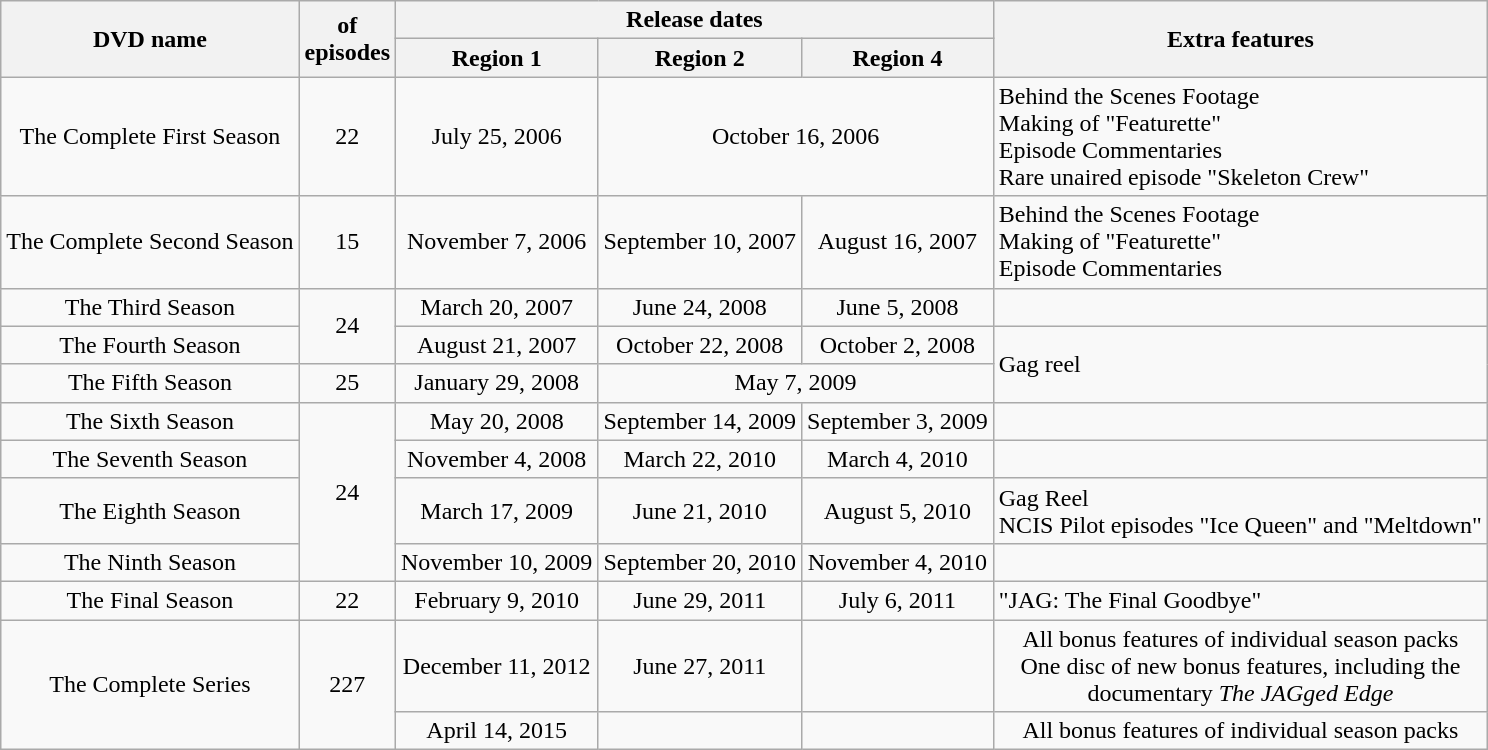<table class="wikitable" style="text-align:center; font-size:100%;">
<tr>
<th rowspan="2">DVD name</th>
<th rowspan="2"> of<br>episodes</th>
<th colspan="3">Release dates</th>
<th rowspan="2">Extra features</th>
</tr>
<tr>
<th>Region 1</th>
<th>Region 2</th>
<th>Region 4</th>
</tr>
<tr style="text-align:center;">
<td>The Complete First Season</td>
<td style="text-align:center;">22</td>
<td>July 25, 2006</td>
<td colspan="2">October 16, 2006</td>
<td style="text-align:left;">Behind the Scenes Footage<br>Making of "Featurette"<br>Episode Commentaries<br>Rare unaired episode "Skeleton Crew"</td>
</tr>
<tr style="text-align:center;">
<td>The Complete Second Season</td>
<td style="text-align:center;">15</td>
<td>November 7, 2006</td>
<td>September 10, 2007</td>
<td>August 16, 2007</td>
<td style="text-align:left;">Behind the Scenes Footage<br>Making of "Featurette"<br>Episode Commentaries</td>
</tr>
<tr style="text-align:center;">
<td>The Third Season</td>
<td rowspan="2" style="text-align:center;">24</td>
<td>March 20, 2007</td>
<td>June 24, 2008</td>
<td>June 5, 2008</td>
<td></td>
</tr>
<tr style="text-align:center;">
<td>The Fourth Season</td>
<td>August 21, 2007</td>
<td>October 22, 2008</td>
<td>October 2, 2008</td>
<td rowspan="2" style="text-align:left;">Gag reel</td>
</tr>
<tr style="text-align:center;">
<td>The Fifth Season</td>
<td style="text-align:center;">25</td>
<td>January 29, 2008</td>
<td colspan="2">May 7, 2009</td>
</tr>
<tr style="text-align:center;">
<td>The Sixth Season</td>
<td rowspan="4" style="text-align:center;">24</td>
<td>May 20, 2008</td>
<td>September 14, 2009</td>
<td>September 3, 2009</td>
<td></td>
</tr>
<tr style="text-align:center;">
<td>The Seventh Season</td>
<td>November 4, 2008</td>
<td>March 22, 2010</td>
<td>March 4, 2010</td>
<td></td>
</tr>
<tr style="text-align:center;">
<td>The Eighth Season</td>
<td>March 17, 2009</td>
<td>June 21, 2010</td>
<td>August 5, 2010</td>
<td style="text-align:left;">Gag Reel<br>NCIS Pilot episodes "Ice Queen" and "Meltdown"</td>
</tr>
<tr style="text-align:center;">
<td>The Ninth Season</td>
<td>November 10, 2009</td>
<td>September 20, 2010</td>
<td>November 4, 2010</td>
<td></td>
</tr>
<tr style="text-align:center;">
<td>The Final Season</td>
<td style="text-align:center;">22</td>
<td>February 9, 2010</td>
<td>June 29, 2011</td>
<td>July 6, 2011</td>
<td style="text-align:left;">"JAG: The Final Goodbye"</td>
</tr>
<tr style="text-align:center;">
<td rowspan="2">The Complete Series</td>
<td rowspan="2" style="text-align:center;">227</td>
<td>December 11, 2012</td>
<td>June 27, 2011</td>
<td></td>
<td>All bonus features of individual season packs<br>One disc of new bonus features, including the<br>documentary <em>The JAGged Edge</em></td>
</tr>
<tr style="text-align:center;">
<td>April 14, 2015</td>
<td></td>
<td></td>
<td>All bonus features of individual season packs<br></td>
</tr>
</table>
